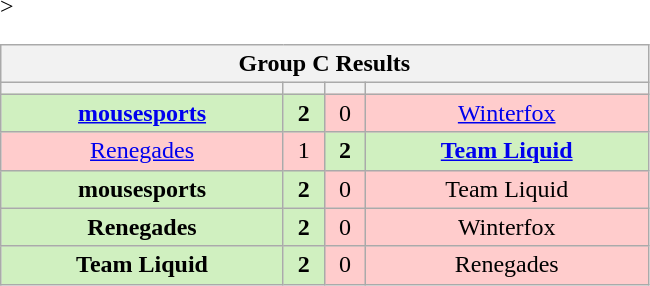<table class="wikitable" style="text-align: center;">
<tr>
<th colspan=4>Group C Results</th>
</tr>
<tr <noinclude>>
<th width="181px"></th>
<th width="20px"></th>
<th width="20px"></th>
<th width="181px"></noinclude></th>
</tr>
<tr>
<td style="background: #D0F0C0;"><strong><a href='#'>mousesports</a></strong></td>
<td style="background: #D0F0C0;"><strong>2</strong></td>
<td style="background: #FFCCCC;">0</td>
<td style="background: #FFCCCC;"><a href='#'>Winterfox</a></td>
</tr>
<tr>
<td style="background: #FFCCCC;"><a href='#'>Renegades</a></td>
<td style="background: #FFCCCC;">1</td>
<td style="background: #D0F0C0;"><strong>2</strong></td>
<td style="background: #D0F0C0;"><strong><a href='#'>Team Liquid</a></strong></td>
</tr>
<tr>
<td style="background: #D0F0C0;"><strong>mousesports</strong></td>
<td style="background: #D0F0C0;"><strong>2</strong></td>
<td style="background: #FFCCCC;">0</td>
<td style="background: #FFCCCC;">Team Liquid</td>
</tr>
<tr>
<td style="background: #D0F0C0;"><strong>Renegades</strong></td>
<td style="background: #D0F0C0;"><strong>2</strong></td>
<td style="background: #FFCCCC;">0</td>
<td style="background: #FFCCCC;">Winterfox</td>
</tr>
<tr>
<td style="background: #D0F0C0;"><strong>Team Liquid</strong></td>
<td style="background: #D0F0C0;"><strong>2</strong></td>
<td style="background: #FFCCCC;">0</td>
<td style="background: #FFCCCC;">Renegades</td>
</tr>
</table>
